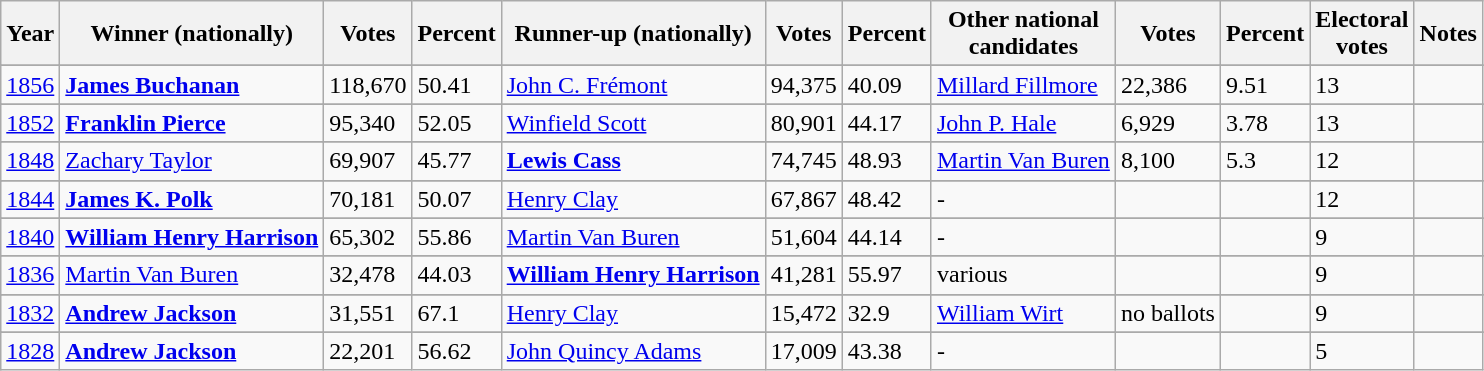<table class="wikitable sortable">
<tr>
<th data-sort-type="number">Year</th>
<th>Winner (nationally)</th>
<th data-sort-type="number">Votes</th>
<th data-sort-type="number">Percent</th>
<th>Runner-up (nationally)</th>
<th data-sort-type="number">Votes</th>
<th data-sort-type="number">Percent</th>
<th>Other national<br>candidates</th>
<th data-sort-type="number">Votes</th>
<th data-sort-type="number">Percent</th>
<th data-sort-type="number">Electoral<br>votes</th>
<th class="unsortable">Notes</th>
</tr>
<tr>
</tr>
<tr>
<td><a href='#'>1856</a></td>
<td><strong><a href='#'>James Buchanan</a></strong></td>
<td>118,670</td>
<td>50.41</td>
<td><a href='#'>John C. Frémont</a></td>
<td>94,375</td>
<td>40.09</td>
<td><a href='#'>Millard Fillmore</a></td>
<td>22,386</td>
<td>9.51</td>
<td>13</td>
<td></td>
</tr>
<tr>
</tr>
<tr>
<td><a href='#'>1852</a></td>
<td><strong><a href='#'>Franklin Pierce</a></strong></td>
<td>95,340</td>
<td>52.05</td>
<td><a href='#'>Winfield Scott</a></td>
<td>80,901</td>
<td>44.17</td>
<td><a href='#'>John P. Hale</a></td>
<td>6,929</td>
<td>3.78</td>
<td>13</td>
<td></td>
</tr>
<tr>
</tr>
<tr>
<td><a href='#'>1848</a></td>
<td><a href='#'>Zachary Taylor</a></td>
<td>69,907</td>
<td>45.77</td>
<td><strong><a href='#'>Lewis Cass</a></strong></td>
<td>74,745</td>
<td>48.93</td>
<td><a href='#'>Martin Van Buren</a></td>
<td>8,100</td>
<td>5.3</td>
<td>12</td>
<td></td>
</tr>
<tr>
</tr>
<tr>
<td><a href='#'>1844</a></td>
<td><strong><a href='#'>James K. Polk</a></strong></td>
<td>70,181</td>
<td>50.07</td>
<td><a href='#'>Henry Clay</a></td>
<td>67,867</td>
<td>48.42</td>
<td>-</td>
<td></td>
<td></td>
<td>12</td>
<td></td>
</tr>
<tr>
</tr>
<tr>
<td><a href='#'>1840</a></td>
<td><strong><a href='#'>William Henry Harrison</a></strong></td>
<td>65,302</td>
<td>55.86</td>
<td><a href='#'>Martin Van Buren</a></td>
<td>51,604</td>
<td>44.14</td>
<td>-</td>
<td></td>
<td></td>
<td>9</td>
<td></td>
</tr>
<tr>
</tr>
<tr>
<td><a href='#'>1836</a></td>
<td><a href='#'>Martin Van Buren</a></td>
<td>32,478</td>
<td>44.03</td>
<td><strong><a href='#'>William Henry Harrison</a></strong></td>
<td>41,281</td>
<td>55.97</td>
<td>various</td>
<td></td>
<td></td>
<td>9</td>
<td></td>
</tr>
<tr>
</tr>
<tr>
<td><a href='#'>1832</a></td>
<td><strong><a href='#'>Andrew Jackson</a></strong></td>
<td>31,551</td>
<td>67.1</td>
<td><a href='#'>Henry Clay</a></td>
<td>15,472</td>
<td>32.9</td>
<td><a href='#'>William Wirt</a></td>
<td>no ballots</td>
<td></td>
<td>9</td>
<td></td>
</tr>
<tr>
</tr>
<tr>
<td><a href='#'>1828</a></td>
<td><strong><a href='#'>Andrew Jackson</a></strong></td>
<td>22,201</td>
<td>56.62</td>
<td><a href='#'>John Quincy Adams</a></td>
<td>17,009</td>
<td>43.38</td>
<td>-</td>
<td></td>
<td></td>
<td>5</td>
<td></td>
</tr>
</table>
